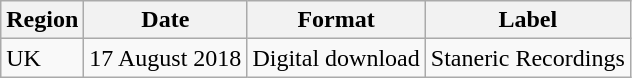<table class="wikitable">
<tr>
<th scope="col">Region</th>
<th scope="col">Date</th>
<th scope="col">Format</th>
<th scope="col">Label</th>
</tr>
<tr>
<td>UK</td>
<td>17 August 2018</td>
<td rowspan="3">Digital download</td>
<td rowspan="3">Staneric Recordings</td>
</tr>
</table>
